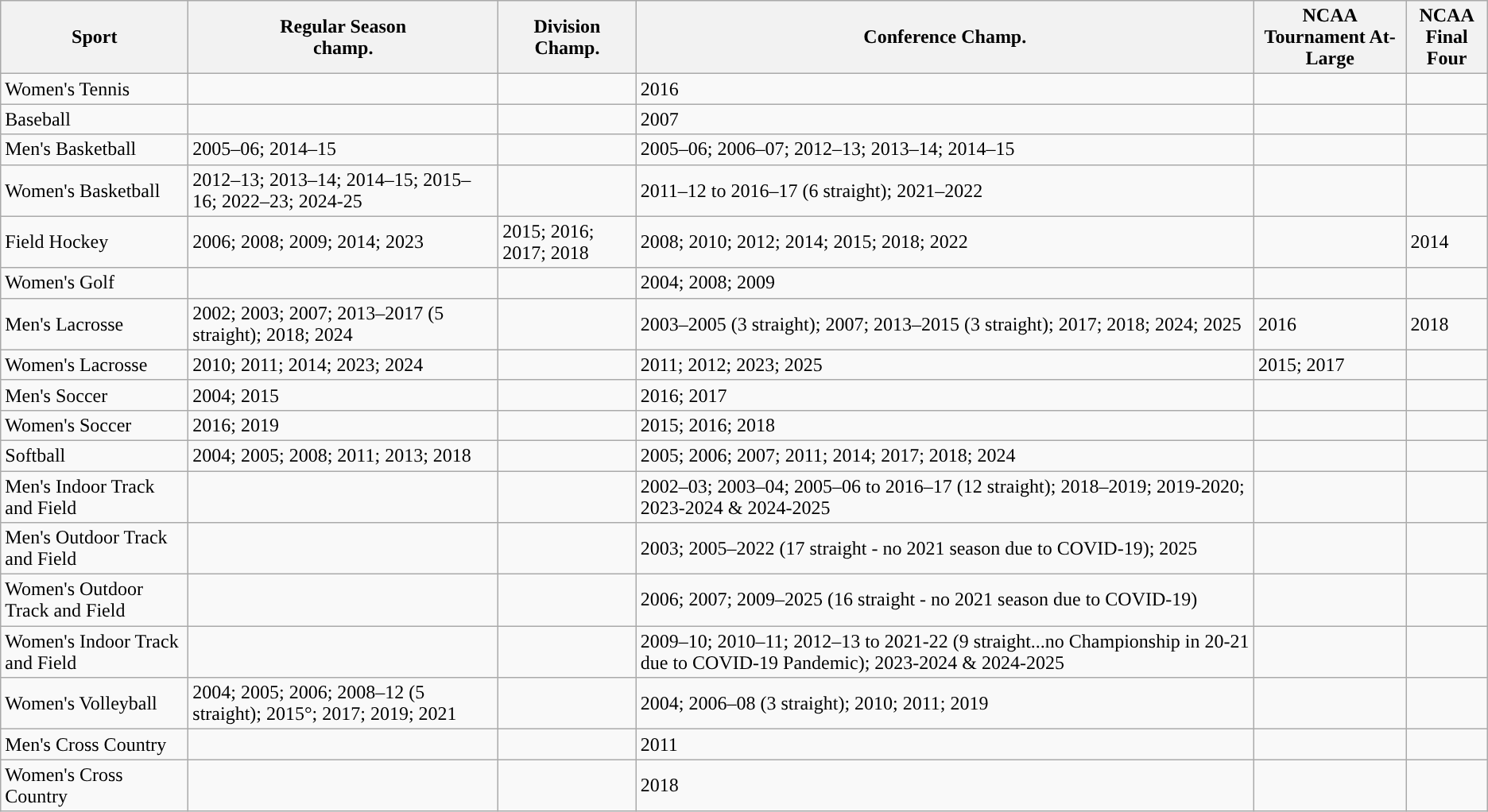<table class= wikitable>
<tr>
<th width=150px>Sport</th>
<th width=px>Regular Season<br>champ.</th>
<th width=px>Division<br>Champ.</th>
<th width=px>Conference Champ.</th>
<th width=px>NCAA<br> Tournament At-Large</th>
<th width=px>NCAA<br>Final Four</th>
</tr>
<tr>
<td>Women's Tennis</td>
<td></td>
<td></td>
<td>2016</td>
<td></td>
<td></td>
</tr>
<tr>
<td>Baseball</td>
<td></td>
<td></td>
<td>2007</td>
<td></td>
<td></td>
</tr>
<tr>
<td>Men's Basketball</td>
<td>2005–06; 2014–15</td>
<td></td>
<td>2005–06; 2006–07; 2012–13; 2013–14; 2014–15</td>
<td></td>
<td></td>
</tr>
<tr>
<td>Women's Basketball</td>
<td>2012–13; 2013–14; 2014–15; 2015–16; 2022–23; 2024-25</td>
<td></td>
<td>2011–12 to 2016–17 (6 straight); 2021–2022</td>
<td></td>
<td></td>
</tr>
<tr>
<td>Field Hockey</td>
<td>2006; 2008; 2009; 2014; 2023</td>
<td>2015; 2016; 2017; 2018</td>
<td>2008; 2010; 2012; 2014; 2015; 2018; 2022</td>
<td></td>
<td>2014</td>
</tr>
<tr>
<td>Women's Golf</td>
<td></td>
<td></td>
<td>2004; 2008; 2009</td>
<td></td>
<td></td>
</tr>
<tr>
<td>Men's Lacrosse</td>
<td>2002; 2003; 2007; 2013–2017 (5 straight); 2018; 2024</td>
<td></td>
<td>2003–2005 (3 straight); 2007; 2013–2015 (3 straight); 2017; 2018; 2024; 2025</td>
<td>2016</td>
<td>2018</td>
</tr>
<tr>
<td>Women's Lacrosse</td>
<td>2010; 2011; 2014; 2023; 2024</td>
<td></td>
<td>2011; 2012; 2023; 2025</td>
<td>2015; 2017</td>
<td></td>
</tr>
<tr>
<td>Men's Soccer</td>
<td>2004; 2015</td>
<td></td>
<td>2016; 2017</td>
<td></td>
<td></td>
</tr>
<tr>
<td>Women's Soccer</td>
<td>2016; 2019</td>
<td></td>
<td>2015; 2016; 2018</td>
<td></td>
<td></td>
</tr>
<tr>
<td>Softball</td>
<td>2004; 2005; 2008; 2011; 2013; 2018</td>
<td></td>
<td>2005; 2006; 2007; 2011; 2014; 2017; 2018; 2024</td>
<td></td>
<td></td>
</tr>
<tr>
<td>Men's Indoor Track and Field</td>
<td></td>
<td></td>
<td>2002–03; 2003–04; 2005–06 to 2016–17 (12 straight); 2018–2019; 2019-2020; 2023-2024 & 2024-2025</td>
<td></td>
<td></td>
</tr>
<tr>
<td>Men's Outdoor Track and Field</td>
<td></td>
<td></td>
<td>2003; 2005–2022 (17 straight - no 2021 season due to COVID-19); 2025</td>
<td></td>
<td></td>
</tr>
<tr>
<td>Women's Outdoor Track and Field</td>
<td></td>
<td></td>
<td>2006; 2007; 2009–2025 (16 straight - no 2021 season due to COVID-19)</td>
<td></td>
<td></td>
</tr>
<tr>
<td>Women's Indoor Track and Field</td>
<td></td>
<td></td>
<td>2009–10; 2010–11; 2012–13 to 2021-22 (9 straight...no Championship in 20-21 due to COVID-19 Pandemic); 2023-2024 & 2024-2025</td>
<td></td>
<td></td>
</tr>
<tr>
<td>Women's Volleyball</td>
<td>2004; 2005; 2006; 2008–12 (5 straight); 2015°; 2017; 2019; 2021</td>
<td></td>
<td>2004; 2006–08 (3 straight); 2010; 2011; 2019</td>
<td></td>
<td></td>
</tr>
<tr>
<td>Men's Cross Country</td>
<td></td>
<td></td>
<td>2011</td>
<td></td>
<td></td>
</tr>
<tr>
<td>Women's Cross Country</td>
<td></td>
<td></td>
<td>2018</td>
<td></td>
<td></td>
</tr>
</table>
